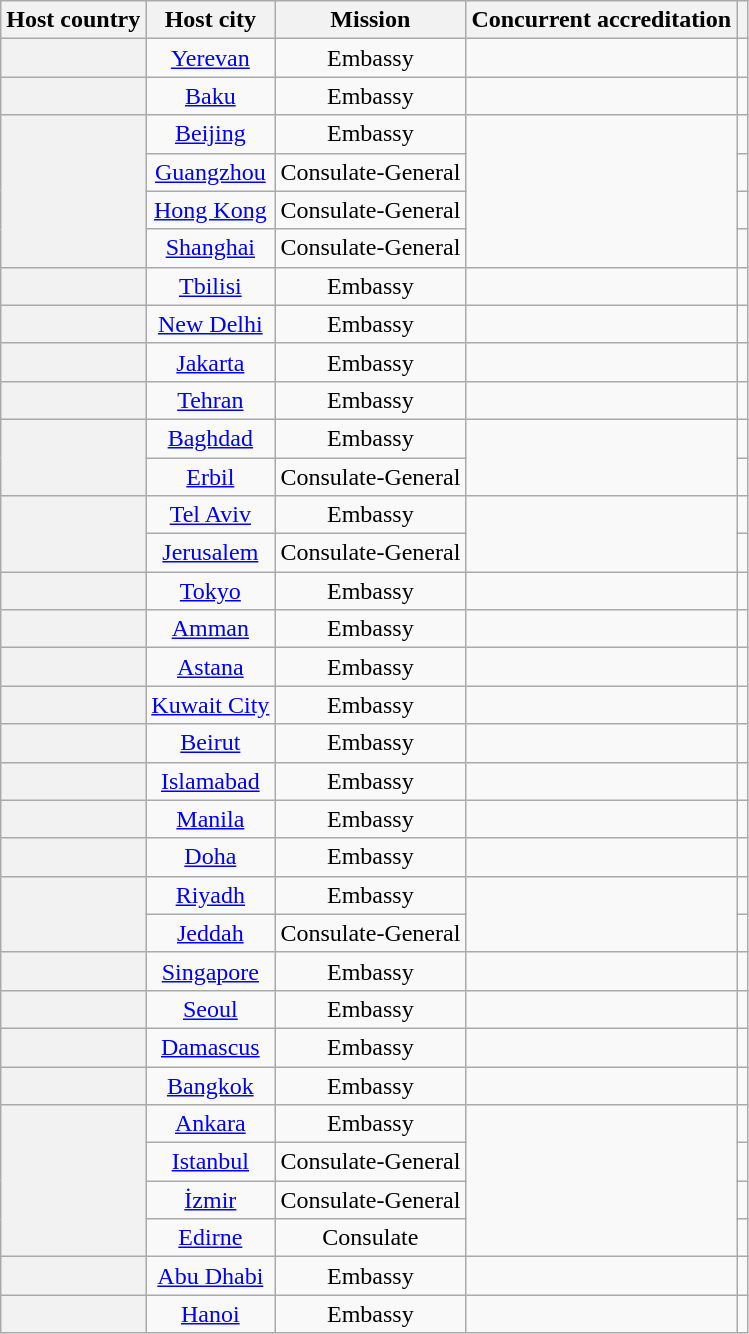<table class="wikitable plainrowheaders" style="text-align:center;">
<tr>
<th scope="col">Host country</th>
<th scope="col">Host city</th>
<th scope="col">Mission</th>
<th scope="col">Concurrent accreditation</th>
<th scope="col"></th>
</tr>
<tr>
<th scope="row"></th>
<td><a href='#'>Yerevan</a></td>
<td>Embassy</td>
<td></td>
<td></td>
</tr>
<tr>
<th scope="row"></th>
<td><a href='#'>Baku</a></td>
<td>Embassy</td>
<td></td>
<td></td>
</tr>
<tr>
<th scope="row" rowspan="4"></th>
<td><a href='#'>Beijing</a></td>
<td>Embassy</td>
<td rowspan="4"></td>
<td></td>
</tr>
<tr>
<td><a href='#'>Guangzhou</a></td>
<td>Consulate-General</td>
<td></td>
</tr>
<tr>
<td><a href='#'>Hong Kong</a></td>
<td>Consulate-General</td>
<td></td>
</tr>
<tr>
<td><a href='#'>Shanghai</a></td>
<td>Consulate-General</td>
<td></td>
</tr>
<tr>
<th scope="row"></th>
<td><a href='#'>Tbilisi</a></td>
<td>Embassy</td>
<td></td>
<td></td>
</tr>
<tr>
<th scope="row"></th>
<td><a href='#'>New Delhi</a></td>
<td>Embassy</td>
<td></td>
<td></td>
</tr>
<tr>
<th scope="row"></th>
<td><a href='#'>Jakarta</a></td>
<td>Embassy</td>
<td></td>
<td></td>
</tr>
<tr>
<th scope="row"></th>
<td><a href='#'>Tehran</a></td>
<td>Embassy</td>
<td></td>
<td></td>
</tr>
<tr>
<th scope="row" rowspan="2"></th>
<td><a href='#'>Baghdad</a></td>
<td>Embassy</td>
<td rowspan="2"></td>
<td></td>
</tr>
<tr>
<td><a href='#'>Erbil</a></td>
<td>Consulate-General</td>
<td></td>
</tr>
<tr>
<th scope="row" rowspan="2"></th>
<td><a href='#'>Tel Aviv</a></td>
<td>Embassy</td>
<td rowspan="2"></td>
<td></td>
</tr>
<tr>
<td><a href='#'>Jerusalem</a></td>
<td>Consulate-General</td>
<td></td>
</tr>
<tr>
<th scope="row"></th>
<td><a href='#'>Tokyo</a></td>
<td>Embassy</td>
<td></td>
<td></td>
</tr>
<tr>
<th scope="row"></th>
<td><a href='#'>Amman</a></td>
<td>Embassy</td>
<td></td>
<td></td>
</tr>
<tr>
<th scope="row"></th>
<td><a href='#'>Astana</a></td>
<td>Embassy</td>
<td></td>
<td></td>
</tr>
<tr>
<th scope="row"></th>
<td><a href='#'>Kuwait City</a></td>
<td>Embassy</td>
<td></td>
<td></td>
</tr>
<tr>
<th scope="row"></th>
<td><a href='#'>Beirut</a></td>
<td>Embassy</td>
<td></td>
<td></td>
</tr>
<tr>
<th scope="row"></th>
<td><a href='#'>Islamabad</a></td>
<td>Embassy</td>
<td></td>
<td></td>
</tr>
<tr>
<th scope="row"></th>
<td><a href='#'>Manila</a></td>
<td>Embassy</td>
<td></td>
<td></td>
</tr>
<tr>
<th scope="row"></th>
<td><a href='#'>Doha</a></td>
<td>Embassy</td>
<td></td>
<td></td>
</tr>
<tr>
<th scope="row" rowspan="2"></th>
<td><a href='#'>Riyadh</a></td>
<td>Embassy</td>
<td rowspan="2"></td>
<td></td>
</tr>
<tr>
<td><a href='#'>Jeddah</a></td>
<td>Consulate-General</td>
<td></td>
</tr>
<tr>
<th scope="row"></th>
<td><a href='#'>Singapore</a></td>
<td>Embassy</td>
<td></td>
<td></td>
</tr>
<tr>
<th scope="row"></th>
<td><a href='#'>Seoul</a></td>
<td>Embassy</td>
<td></td>
<td></td>
</tr>
<tr>
<th scope="row"></th>
<td><a href='#'>Damascus</a></td>
<td>Embassy</td>
<td></td>
<td></td>
</tr>
<tr>
<th scope="row"></th>
<td><a href='#'>Bangkok</a></td>
<td>Embassy</td>
<td></td>
<td></td>
</tr>
<tr>
<th scope="row" rowspan="4"></th>
<td><a href='#'>Ankara</a></td>
<td>Embassy</td>
<td rowspan="4"></td>
<td></td>
</tr>
<tr>
<td><a href='#'>Istanbul</a></td>
<td>Consulate-General</td>
<td></td>
</tr>
<tr>
<td><a href='#'>İzmir</a></td>
<td>Consulate-General</td>
<td></td>
</tr>
<tr>
<td><a href='#'>Edirne</a></td>
<td>Consulate</td>
<td></td>
</tr>
<tr>
<th scope="row"></th>
<td><a href='#'>Abu Dhabi</a></td>
<td>Embassy</td>
<td></td>
<td></td>
</tr>
<tr>
<th scope="row"></th>
<td><a href='#'>Hanoi</a></td>
<td>Embassy</td>
<td></td>
<td></td>
</tr>
</table>
